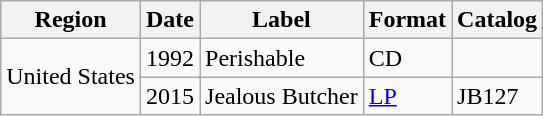<table class="wikitable">
<tr>
<th>Region</th>
<th>Date</th>
<th>Label</th>
<th>Format</th>
<th>Catalog</th>
</tr>
<tr>
<td rowspan="2">United States</td>
<td>1992</td>
<td>Perishable</td>
<td>CD</td>
<td></td>
</tr>
<tr>
<td>2015</td>
<td>Jealous Butcher</td>
<td><a href='#'>LP</a></td>
<td>JB127</td>
</tr>
</table>
